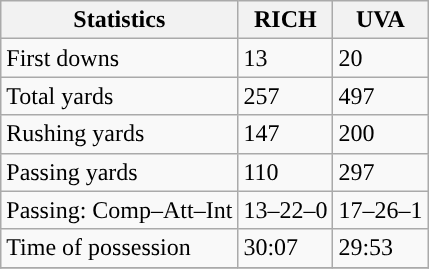<table class="wikitable" style="float: left;">
<tr>
<th>Statistics</th>
<th>RICH</th>
<th>UVA</th>
</tr>
<tr>
<td>First downs</td>
<td>13</td>
<td>20</td>
</tr>
<tr>
<td>Total yards</td>
<td>257</td>
<td>497</td>
</tr>
<tr>
<td>Rushing yards</td>
<td>147</td>
<td>200</td>
</tr>
<tr>
<td>Passing yards</td>
<td>110</td>
<td>297</td>
</tr>
<tr>
<td>Passing: Comp–Att–Int</td>
<td>13–22–0</td>
<td>17–26–1</td>
</tr>
<tr>
<td>Time of possession</td>
<td>30:07</td>
<td>29:53</td>
</tr>
<tr>
</tr>
</table>
